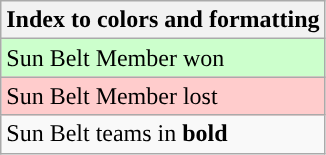<table class="wikitable">
<tr>
<th>Index to colors and formatting</th>
</tr>
<tr style="background:#cfc">
<td>Sun Belt Member won</td>
</tr>
<tr style="background:#fcc">
<td>Sun Belt Member lost</td>
</tr>
<tr>
<td>Sun Belt teams in <strong>bold</strong></td>
</tr>
</table>
